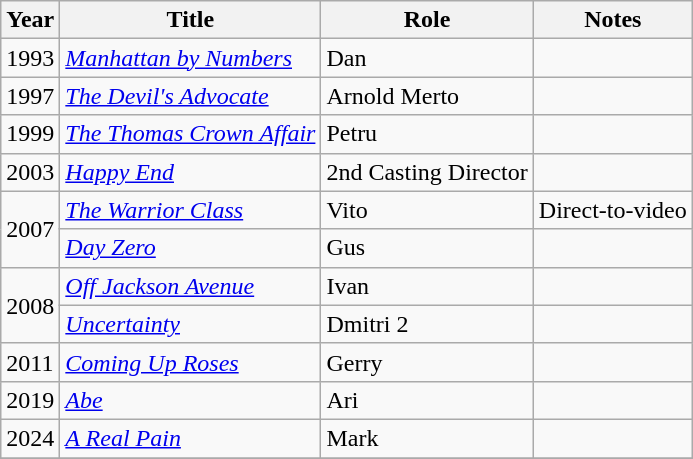<table class="wikitable sortable">
<tr>
<th>Year</th>
<th>Title</th>
<th>Role</th>
<th class="unsortable">Notes</th>
</tr>
<tr>
<td>1993</td>
<td><em><a href='#'>Manhattan by Numbers</a></em></td>
<td>Dan</td>
<td></td>
</tr>
<tr>
<td>1997</td>
<td><a href='#'><em>The Devil's Advocate</em></a></td>
<td>Arnold Merto</td>
<td></td>
</tr>
<tr>
<td>1999</td>
<td><a href='#'><em>The Thomas Crown Affair</em></a></td>
<td>Petru</td>
<td></td>
</tr>
<tr>
<td>2003</td>
<td><a href='#'><em>Happy End</em></a></td>
<td>2nd Casting Director</td>
<td></td>
</tr>
<tr>
<td rowspan="2">2007</td>
<td><em><a href='#'>The Warrior Class</a></em></td>
<td>Vito</td>
<td>Direct-to-video</td>
</tr>
<tr>
<td><em><a href='#'>Day Zero</a></em></td>
<td>Gus</td>
<td></td>
</tr>
<tr>
<td rowspan="2">2008</td>
<td><em><a href='#'>Off Jackson Avenue</a></em></td>
<td>Ivan</td>
<td></td>
</tr>
<tr>
<td><a href='#'><em>Uncertainty</em></a></td>
<td>Dmitri 2</td>
<td></td>
</tr>
<tr>
<td>2011</td>
<td><a href='#'><em>Coming Up Roses</em></a></td>
<td>Gerry</td>
<td></td>
</tr>
<tr>
<td>2019</td>
<td><em><a href='#'>Abe</a></em></td>
<td>Ari</td>
<td></td>
</tr>
<tr>
<td>2024</td>
<td><em><a href='#'>A Real Pain</a></em></td>
<td>Mark</td>
<td></td>
</tr>
<tr>
</tr>
</table>
